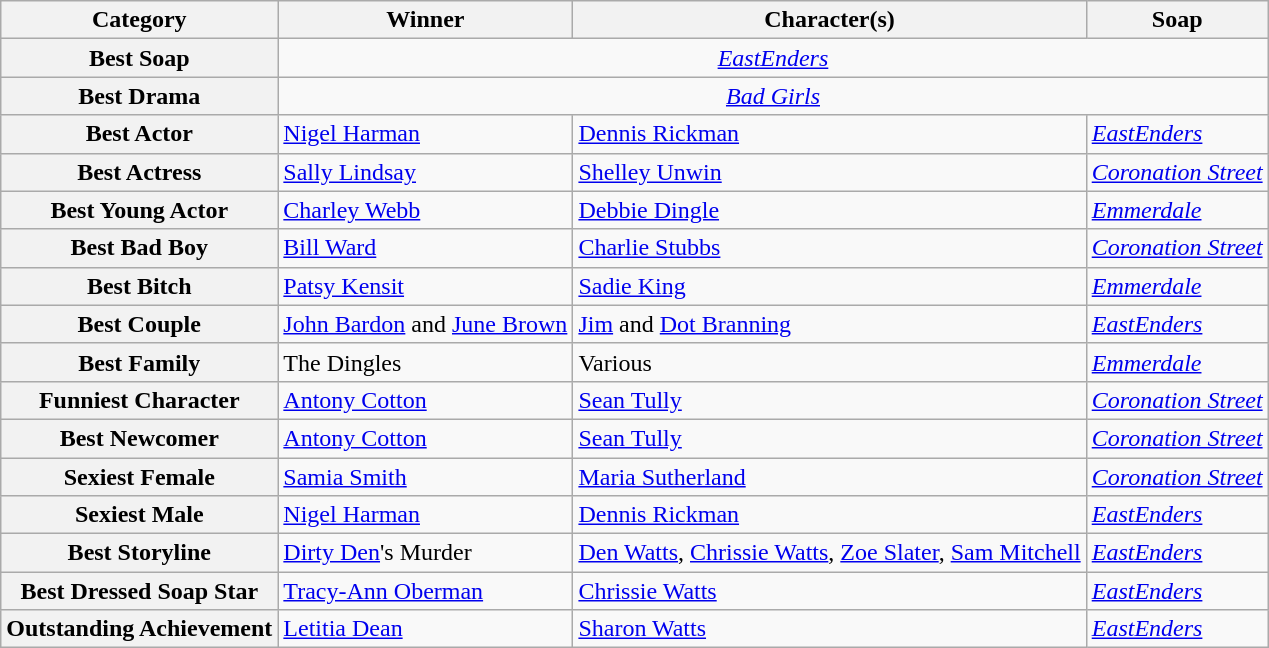<table class="wikitable" style="font-size: 100%;">
<tr>
<th>Category</th>
<th>Winner</th>
<th>Character(s)</th>
<th>Soap</th>
</tr>
<tr>
<th>Best Soap</th>
<td colspan = "3" align="center"><em><a href='#'>EastEnders</a></em></td>
</tr>
<tr>
<th>Best Drama</th>
<td colspan = "3" align="center"><em><a href='#'>Bad Girls</a></em></td>
</tr>
<tr>
<th>Best Actor</th>
<td><a href='#'>Nigel Harman</a></td>
<td><a href='#'>Dennis Rickman</a></td>
<td><em><a href='#'>EastEnders</a></em></td>
</tr>
<tr>
<th>Best Actress</th>
<td><a href='#'>Sally Lindsay</a></td>
<td><a href='#'>Shelley Unwin</a></td>
<td><em><a href='#'>Coronation Street</a></em></td>
</tr>
<tr>
<th>Best Young Actor</th>
<td><a href='#'>Charley Webb</a></td>
<td><a href='#'>Debbie Dingle</a></td>
<td><em><a href='#'>Emmerdale</a></em></td>
</tr>
<tr>
<th>Best Bad Boy</th>
<td><a href='#'>Bill Ward</a></td>
<td><a href='#'>Charlie Stubbs</a></td>
<td><em><a href='#'>Coronation Street</a></em></td>
</tr>
<tr>
<th>Best Bitch</th>
<td><a href='#'>Patsy Kensit</a></td>
<td><a href='#'>Sadie King</a></td>
<td><em><a href='#'>Emmerdale</a></em></td>
</tr>
<tr>
<th>Best Couple</th>
<td><a href='#'>John Bardon</a> and <a href='#'>June Brown</a></td>
<td><a href='#'>Jim</a> and <a href='#'>Dot Branning</a></td>
<td><em><a href='#'>EastEnders</a></em></td>
</tr>
<tr>
<th>Best Family</th>
<td>The Dingles</td>
<td>Various</td>
<td><em><a href='#'>Emmerdale</a></em></td>
</tr>
<tr>
<th>Funniest Character</th>
<td><a href='#'>Antony Cotton</a></td>
<td><a href='#'>Sean Tully</a></td>
<td><em><a href='#'>Coronation Street</a></em></td>
</tr>
<tr>
<th>Best Newcomer</th>
<td><a href='#'>Antony Cotton</a></td>
<td><a href='#'>Sean Tully</a></td>
<td><em><a href='#'>Coronation Street</a></em></td>
</tr>
<tr>
<th>Sexiest Female</th>
<td><a href='#'>Samia Smith</a></td>
<td><a href='#'>Maria Sutherland</a></td>
<td><em><a href='#'>Coronation Street</a></em></td>
</tr>
<tr>
<th>Sexiest Male</th>
<td><a href='#'>Nigel Harman</a></td>
<td><a href='#'>Dennis Rickman</a></td>
<td><em><a href='#'>EastEnders</a></em></td>
</tr>
<tr>
<th>Best Storyline</th>
<td><a href='#'>Dirty Den</a>'s Murder</td>
<td><a href='#'>Den Watts</a>, <a href='#'>Chrissie Watts</a>, <a href='#'>Zoe Slater</a>, <a href='#'>Sam Mitchell</a></td>
<td><em><a href='#'>EastEnders</a></em></td>
</tr>
<tr>
<th>Best Dressed Soap Star</th>
<td><a href='#'>Tracy-Ann Oberman</a></td>
<td><a href='#'>Chrissie Watts</a></td>
<td><em><a href='#'>EastEnders</a></em></td>
</tr>
<tr>
<th>Outstanding Achievement</th>
<td><a href='#'>Letitia Dean</a></td>
<td><a href='#'>Sharon Watts</a></td>
<td><em><a href='#'>EastEnders</a></em></td>
</tr>
</table>
